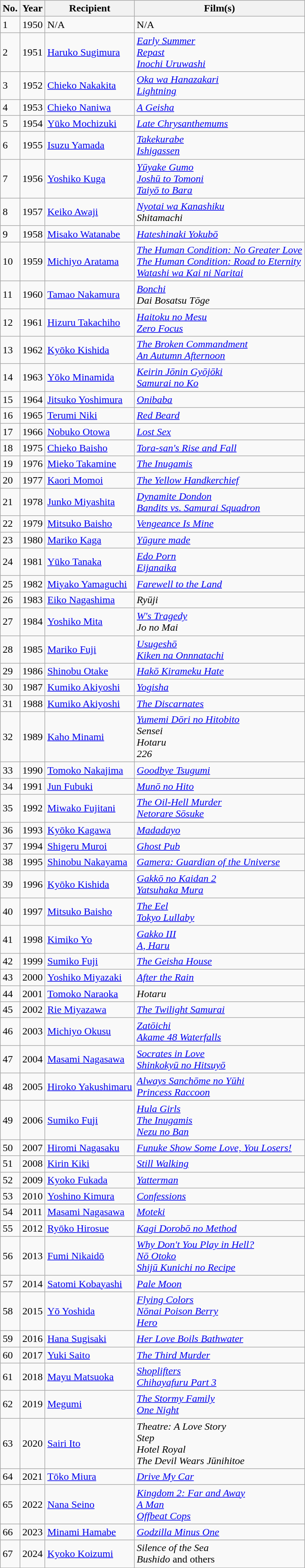<table class="wikitable">
<tr>
<th>No.</th>
<th>Year</th>
<th>Recipient</th>
<th>Film(s)</th>
</tr>
<tr>
<td>1</td>
<td>1950</td>
<td>N/A</td>
<td>N/A</td>
</tr>
<tr>
<td>2</td>
<td>1951</td>
<td><a href='#'>Haruko Sugimura</a></td>
<td><em><a href='#'>Early Summer</a></em><br><em><a href='#'>Repast</a></em><br><em><a href='#'>Inochi Uruwashi</a></em></td>
</tr>
<tr>
<td>3</td>
<td>1952</td>
<td><a href='#'>Chieko Nakakita</a></td>
<td><em><a href='#'>Oka wa Hanazakari</a></em><br><em><a href='#'>Lightning</a></em></td>
</tr>
<tr>
<td>4</td>
<td>1953</td>
<td><a href='#'>Chieko Naniwa</a></td>
<td><em><a href='#'>A Geisha</a></em></td>
</tr>
<tr>
<td>5</td>
<td>1954</td>
<td><a href='#'>Yūko Mochizuki</a></td>
<td><em><a href='#'>Late Chrysanthemums</a></em></td>
</tr>
<tr>
<td>6</td>
<td>1955</td>
<td><a href='#'>Isuzu Yamada</a></td>
<td><em><a href='#'>Takekurabe</a></em><br><em><a href='#'>Ishigassen</a></em></td>
</tr>
<tr>
<td>7</td>
<td>1956</td>
<td><a href='#'>Yoshiko Kuga</a></td>
<td><em><a href='#'>Yūyake Gumo</a></em><br><em><a href='#'>Joshū to Tomoni</a></em><br><em><a href='#'>Taiyō to Bara</a></em></td>
</tr>
<tr>
<td>8</td>
<td>1957</td>
<td><a href='#'>Keiko Awaji</a></td>
<td><em><a href='#'>Nyotai wa Kanashiku</a></em><br><em>Shitamachi</em></td>
</tr>
<tr>
<td>9</td>
<td>1958</td>
<td><a href='#'>Misako Watanabe</a></td>
<td><em><a href='#'>Hateshinaki Yokubō</a></em></td>
</tr>
<tr>
<td>10</td>
<td>1959</td>
<td><a href='#'>Michiyo Aratama</a></td>
<td><em><a href='#'>The Human Condition: No Greater Love</a></em><br><em><a href='#'>The Human Condition: Road to Eternity</a></em><br><em><a href='#'>Watashi wa Kai ni Naritai</a></em></td>
</tr>
<tr>
<td>11</td>
<td>1960</td>
<td><a href='#'>Tamao Nakamura</a></td>
<td><em><a href='#'>Bonchi</a></em><br><em>Dai Bosatsu Tōge</em></td>
</tr>
<tr>
<td>12</td>
<td>1961</td>
<td><a href='#'>Hizuru Takachiho</a></td>
<td><em><a href='#'>Haitoku no Mesu</a></em><br><em><a href='#'>Zero Focus</a></em></td>
</tr>
<tr>
<td>13</td>
<td>1962</td>
<td><a href='#'>Kyōko Kishida</a></td>
<td><em><a href='#'>The Broken Commandment</a></em><br><em><a href='#'>An Autumn Afternoon</a></em></td>
</tr>
<tr>
<td>14</td>
<td>1963</td>
<td><a href='#'>Yōko Minamida</a></td>
<td><em><a href='#'>Keirin Jōnin Gyōjōki</a></em><br><em><a href='#'>Samurai no Ko</a></em></td>
</tr>
<tr>
<td>15</td>
<td>1964</td>
<td><a href='#'>Jitsuko Yoshimura</a></td>
<td><em><a href='#'>Onibaba</a></em></td>
</tr>
<tr>
<td>16</td>
<td>1965</td>
<td><a href='#'>Terumi Niki</a></td>
<td><em><a href='#'>Red Beard</a></em></td>
</tr>
<tr>
<td>17</td>
<td>1966</td>
<td><a href='#'>Nobuko Otowa</a></td>
<td><em><a href='#'>Lost Sex</a></em></td>
</tr>
<tr>
<td>18</td>
<td>1975</td>
<td><a href='#'>Chieko Baisho</a></td>
<td><em><a href='#'>Tora-san's Rise and Fall</a></em></td>
</tr>
<tr>
<td>19</td>
<td>1976</td>
<td><a href='#'>Mieko Takamine</a></td>
<td><em><a href='#'>The Inugamis</a></em></td>
</tr>
<tr>
<td>20</td>
<td>1977</td>
<td><a href='#'>Kaori Momoi</a></td>
<td><em><a href='#'>The Yellow Handkerchief</a></em></td>
</tr>
<tr>
<td>21</td>
<td>1978</td>
<td><a href='#'>Junko Miyashita</a></td>
<td><em><a href='#'>Dynamite Dondon</a></em><br><em><a href='#'>Bandits vs. Samurai Squadron</a></em></td>
</tr>
<tr>
<td>22</td>
<td>1979</td>
<td><a href='#'>Mitsuko Baisho</a></td>
<td><em><a href='#'>Vengeance Is Mine</a></em></td>
</tr>
<tr>
<td>23</td>
<td>1980</td>
<td><a href='#'>Mariko Kaga</a></td>
<td><em><a href='#'>Yūgure made</a></em></td>
</tr>
<tr>
<td>24</td>
<td>1981</td>
<td><a href='#'>Yūko Tanaka</a></td>
<td><em><a href='#'>Edo Porn</a></em><br><em><a href='#'>Eijanaika</a></em></td>
</tr>
<tr>
<td>25</td>
<td>1982</td>
<td><a href='#'>Miyako Yamaguchi</a></td>
<td><em><a href='#'>Farewell to the Land</a></em></td>
</tr>
<tr>
<td>26</td>
<td>1983</td>
<td><a href='#'>Eiko Nagashima</a></td>
<td><em>Ryūji</em></td>
</tr>
<tr>
<td>27</td>
<td>1984</td>
<td><a href='#'>Yoshiko Mita</a></td>
<td><em><a href='#'>W's Tragedy</a></em><br><em>Jo no Mai</em></td>
</tr>
<tr>
<td>28</td>
<td>1985</td>
<td><a href='#'>Mariko Fuji</a></td>
<td><em><a href='#'>Usugeshō</a></em><br><em><a href='#'>Kiken na Onnnatachi</a></em></td>
</tr>
<tr>
<td>29</td>
<td>1986</td>
<td><a href='#'>Shinobu Otake</a></td>
<td><em><a href='#'>Hakō Kirameku Hate</a></em></td>
</tr>
<tr>
<td>30</td>
<td>1987</td>
<td><a href='#'>Kumiko Akiyoshi</a></td>
<td><em><a href='#'>Yogisha</a></em></td>
</tr>
<tr>
<td>31</td>
<td>1988</td>
<td><a href='#'>Kumiko Akiyoshi</a></td>
<td><em><a href='#'>The Discarnates</a></em></td>
</tr>
<tr>
<td>32</td>
<td>1989</td>
<td><a href='#'>Kaho Minami</a></td>
<td><em><a href='#'>Yumemi Dōri no Hitobito</a></em><br><em>Sensei</em><br><em>Hotaru</em><br><em>226</em></td>
</tr>
<tr>
<td>33</td>
<td>1990</td>
<td><a href='#'>Tomoko Nakajima</a></td>
<td><em><a href='#'>Goodbye Tsugumi</a></em></td>
</tr>
<tr>
<td>34</td>
<td>1991</td>
<td><a href='#'>Jun Fubuki</a></td>
<td><em><a href='#'>Munō no Hito</a></em></td>
</tr>
<tr>
<td>35</td>
<td>1992</td>
<td><a href='#'>Miwako Fujitani</a></td>
<td><em><a href='#'>The Oil-Hell Murder</a></em><br><em><a href='#'>Netorare Sōsuke</a></em></td>
</tr>
<tr>
<td>36</td>
<td>1993</td>
<td><a href='#'>Kyōko Kagawa</a></td>
<td><em><a href='#'>Madadayo</a></em></td>
</tr>
<tr>
<td>37</td>
<td>1994</td>
<td><a href='#'>Shigeru Muroi</a></td>
<td><em><a href='#'>Ghost Pub</a></em></td>
</tr>
<tr>
<td>38</td>
<td>1995</td>
<td><a href='#'>Shinobu Nakayama</a></td>
<td><em><a href='#'>Gamera: Guardian of the Universe</a></em></td>
</tr>
<tr>
<td>39</td>
<td>1996</td>
<td><a href='#'>Kyōko Kishida</a></td>
<td><em><a href='#'>Gakkō no Kaidan 2</a></em><br><em><a href='#'>Yatsuhaka Mura</a></em></td>
</tr>
<tr>
<td>40</td>
<td>1997</td>
<td><a href='#'>Mitsuko Baisho</a></td>
<td><em><a href='#'>The Eel</a></em><br><em><a href='#'>Tokyo Lullaby</a></em></td>
</tr>
<tr>
<td>41</td>
<td>1998</td>
<td><a href='#'>Kimiko Yo</a></td>
<td><em><a href='#'>Gakko III</a></em><br><em><a href='#'>A, Haru</a></em></td>
</tr>
<tr>
<td>42</td>
<td>1999</td>
<td><a href='#'>Sumiko Fuji</a></td>
<td><em><a href='#'>The Geisha House</a></em></td>
</tr>
<tr>
<td>43</td>
<td>2000</td>
<td><a href='#'>Yoshiko Miyazaki</a></td>
<td><em><a href='#'>After the Rain</a></em></td>
</tr>
<tr>
<td>44</td>
<td>2001</td>
<td><a href='#'>Tomoko Naraoka</a></td>
<td><em>Hotaru</em></td>
</tr>
<tr>
<td>45</td>
<td>2002</td>
<td><a href='#'>Rie Miyazawa</a></td>
<td><em><a href='#'>The Twilight Samurai</a></em></td>
</tr>
<tr>
<td>46</td>
<td>2003</td>
<td><a href='#'>Michiyo Okusu</a></td>
<td><em><a href='#'>Zatōichi</a></em><br><em><a href='#'>Akame 48 Waterfalls</a></em></td>
</tr>
<tr>
<td>47</td>
<td>2004</td>
<td><a href='#'>Masami Nagasawa</a></td>
<td><em><a href='#'>Socrates in Love</a></em><br><em><a href='#'>Shinkokyū no Hitsuyō</a></em></td>
</tr>
<tr>
<td>48</td>
<td>2005</td>
<td><a href='#'>Hiroko Yakushimaru</a></td>
<td><em><a href='#'>Always Sanchōme no Yūhi</a></em><br><em><a href='#'>Princess Raccoon</a></em></td>
</tr>
<tr>
<td>49</td>
<td>2006</td>
<td><a href='#'>Sumiko Fuji</a></td>
<td><em><a href='#'>Hula Girls</a></em><br><em><a href='#'>The Inugamis</a></em><br><em><a href='#'>Nezu no Ban</a></em></td>
</tr>
<tr>
<td>50</td>
<td>2007</td>
<td><a href='#'>Hiromi Nagasaku</a></td>
<td><em><a href='#'>Funuke Show Some Love, You Losers!</a></em></td>
</tr>
<tr>
<td>51</td>
<td>2008</td>
<td><a href='#'>Kirin Kiki</a></td>
<td><em><a href='#'>Still Walking</a></em></td>
</tr>
<tr>
<td>52</td>
<td>2009</td>
<td><a href='#'>Kyoko Fukada</a></td>
<td><em><a href='#'>Yatterman</a></em></td>
</tr>
<tr>
<td>53</td>
<td>2010</td>
<td><a href='#'>Yoshino Kimura</a></td>
<td><em><a href='#'>Confessions</a></em></td>
</tr>
<tr>
<td>54</td>
<td>2011</td>
<td><a href='#'>Masami Nagasawa</a></td>
<td><em><a href='#'>Moteki</a></em></td>
</tr>
<tr>
<td>55</td>
<td>2012</td>
<td><a href='#'>Ryōko Hirosue</a></td>
<td><em><a href='#'>Kagi Dorobō no Method</a></em></td>
</tr>
<tr>
<td>56</td>
<td>2013</td>
<td><a href='#'>Fumi Nikaidō</a></td>
<td><em><a href='#'>Why Don't You Play in Hell?</a></em><br><em><a href='#'>Nō Otoko</a></em><br><em><a href='#'>Shijū Kunichi no Recipe</a></em></td>
</tr>
<tr>
<td>57</td>
<td>2014</td>
<td><a href='#'>Satomi Kobayashi</a></td>
<td><em><a href='#'>Pale Moon</a></em></td>
</tr>
<tr>
<td>58</td>
<td>2015</td>
<td><a href='#'>Yō Yoshida</a></td>
<td><em><a href='#'>Flying Colors</a></em><br><em><a href='#'>Nōnai Poison Berry</a></em><br><em><a href='#'>Hero</a></em></td>
</tr>
<tr>
<td>59</td>
<td>2016</td>
<td><a href='#'>Hana Sugisaki</a></td>
<td><em><a href='#'>Her Love Boils Bathwater</a></em></td>
</tr>
<tr>
<td>60</td>
<td>2017</td>
<td><a href='#'>Yuki Saito</a></td>
<td><em><a href='#'>The Third Murder</a></em></td>
</tr>
<tr>
<td>61</td>
<td>2018</td>
<td><a href='#'>Mayu Matsuoka</a></td>
<td><em><a href='#'>Shoplifters</a></em><br><em><a href='#'>Chihayafuru Part 3</a></em></td>
</tr>
<tr>
<td>62</td>
<td>2019</td>
<td><a href='#'>Megumi</a></td>
<td><em><a href='#'>The Stormy Family</a></em><br><em><a href='#'>One Night</a></em></td>
</tr>
<tr>
<td>63</td>
<td>2020</td>
<td><a href='#'>Sairi Ito</a></td>
<td><em>Theatre: A Love Story</em><br><em>Step</em><br><em>Hotel Royal</em><br><em>The Devil Wears Jūnihitoe</em></td>
</tr>
<tr>
<td>64</td>
<td>2021</td>
<td><a href='#'>Tōko Miura</a></td>
<td><em><a href='#'>Drive My Car</a></em></td>
</tr>
<tr>
<td>65</td>
<td>2022</td>
<td><a href='#'>Nana Seino</a></td>
<td><em><a href='#'>Kingdom 2: Far and Away</a></em><br><em><a href='#'>A Man</a></em><br><em><a href='#'>Offbeat Cops</a></em></td>
</tr>
<tr>
<td>66</td>
<td>2023</td>
<td><a href='#'>Minami Hamabe</a></td>
<td><em><a href='#'>Godzilla Minus One</a></em></td>
</tr>
<tr>
<td>67</td>
<td>2024</td>
<td><a href='#'>Kyoko Koizumi</a></td>
<td><em>Silence of the Sea</em><br><em>Bushido</em> and others</td>
</tr>
<tr>
</tr>
</table>
